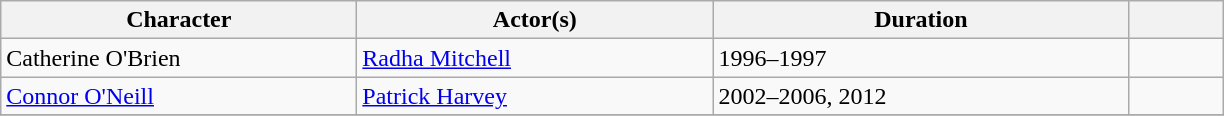<table class="wikitable">
<tr>
<th scope="col" width="230">Character</th>
<th scope="col" width="230">Actor(s)</th>
<th scope="col" width="270">Duration</th>
<th scope="col" width="55"></th>
</tr>
<tr>
<td>Catherine O'Brien</td>
<td><a href='#'>Radha Mitchell</a></td>
<td>1996–1997</td>
<td></td>
</tr>
<tr>
<td><a href='#'>Connor O'Neill</a></td>
<td><a href='#'>Patrick Harvey</a></td>
<td>2002–2006, 2012</td>
<td></td>
</tr>
<tr>
</tr>
</table>
